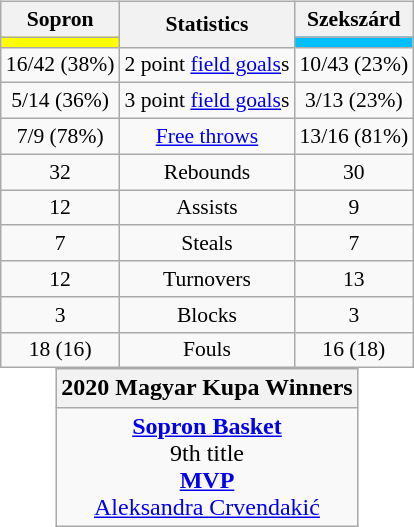<table style="width:100%;">
<tr>
<td valign=top align=right width=33%><br>













</td>
<td style="vertical-align:top; align:center; width:33%;"><br><table style="width:100%;">
<tr>
<td style="width=50%;"></td>
<td></td>
<td style="width=50%;"></td>
</tr>
</table>
<br><table class="wikitable" style="font-size:90%; text-align:center; margin:auto;" align=center>
<tr>
<th>Sopron</th>
<th rowspan=2>Statistics</th>
<th>Szekszárd</th>
</tr>
<tr>
<td style="background:#ffff00;"></td>
<td style="background:#00bfff;"></td>
</tr>
<tr>
<td>16/42 (38%)</td>
<td>2 point <a href='#'>field goals</a>s</td>
<td>10/43 (23%)</td>
</tr>
<tr>
<td>5/14 (36%)</td>
<td>3 point <a href='#'>field goals</a>s</td>
<td>3/13 (23%)</td>
</tr>
<tr>
<td>7/9 (78%)</td>
<td><a href='#'>Free throws</a></td>
<td>13/16 (81%)</td>
</tr>
<tr>
<td>32</td>
<td>Rebounds</td>
<td>30</td>
</tr>
<tr>
<td>12</td>
<td>Assists</td>
<td>9</td>
</tr>
<tr>
<td>7</td>
<td>Steals</td>
<td>7</td>
</tr>
<tr>
<td>12</td>
<td>Turnovers</td>
<td>13</td>
</tr>
<tr>
<td>3</td>
<td>Blocks</td>
<td>3</td>
</tr>
<tr>
<td>18 (16)</td>
<td>Fouls</td>
<td>16 (18)</td>
</tr>
</table>

<table class=wikitable style="text-align:center; margin:auto">
<tr>
<th>2020 Magyar Kupa Winners</th>
</tr>
<tr>
<td><strong><a href='#'>Sopron Basket</a></strong><br>9th title<br><strong><a href='#'>MVP</a></strong><br> <a href='#'>Aleksandra Crvendakić</a></td>
</tr>
</table>
</td>
<td style="vertical-align:top; align:left; width:33%;"><br>













</td>
</tr>
</table>
